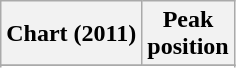<table class="wikitable plainrowheaders" style="text-align:center;">
<tr>
<th scope="col">Chart (2011)</th>
<th scope="col">Peak<br>position</th>
</tr>
<tr>
</tr>
<tr>
</tr>
</table>
